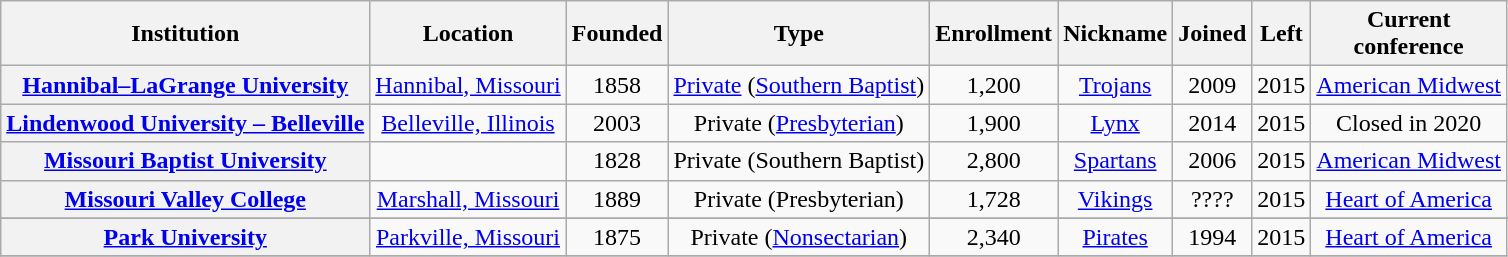<table class="wikitable sortable" style="text-align:center">
<tr>
<th>Institution</th>
<th>Location</th>
<th>Founded</th>
<th>Type</th>
<th>Enrollment</th>
<th>Nickname</th>
<th>Joined</th>
<th>Left</th>
<th>Current<br>conference</th>
</tr>
<tr>
<th><a href='#'>Hannibal–LaGrange University</a></th>
<td><a href='#'>Hannibal, Missouri</a></td>
<td>1858</td>
<td><a href='#'>Private</a> (<a href='#'>Southern Baptist</a>)</td>
<td>1,200</td>
<td><a href='#'>Trojans</a></td>
<td>2009</td>
<td>2015</td>
<td><a href='#'>American Midwest</a></td>
</tr>
<tr>
<th><a href='#'>Lindenwood University – Belleville</a></th>
<td><a href='#'>Belleville, Illinois</a></td>
<td>2003</td>
<td>Private (<a href='#'>Presbyterian</a>)</td>
<td>1,900</td>
<td><a href='#'>Lynx</a></td>
<td>2014</td>
<td>2015</td>
<td>Closed in 2020</td>
</tr>
<tr>
<th><a href='#'>Missouri Baptist University</a></th>
<td></td>
<td>1828</td>
<td>Private (Southern Baptist)</td>
<td>2,800</td>
<td><a href='#'>Spartans</a></td>
<td>2006</td>
<td>2015</td>
<td><a href='#'>American Midwest</a></td>
</tr>
<tr>
<th><a href='#'>Missouri Valley College</a></th>
<td><a href='#'>Marshall, Missouri</a></td>
<td>1889</td>
<td>Private (Presbyterian)</td>
<td>1,728</td>
<td><a href='#'>Vikings</a></td>
<td>????</td>
<td>2015</td>
<td><a href='#'>Heart of America</a></td>
</tr>
<tr>
</tr>
<tr>
<th><a href='#'>Park University</a></th>
<td><a href='#'>Parkville, Missouri</a></td>
<td>1875</td>
<td>Private (<a href='#'>Nonsectarian</a>)</td>
<td>2,340</td>
<td><a href='#'>Pirates</a></td>
<td>1994</td>
<td>2015</td>
<td><a href='#'>Heart of America</a></td>
</tr>
<tr>
</tr>
</table>
